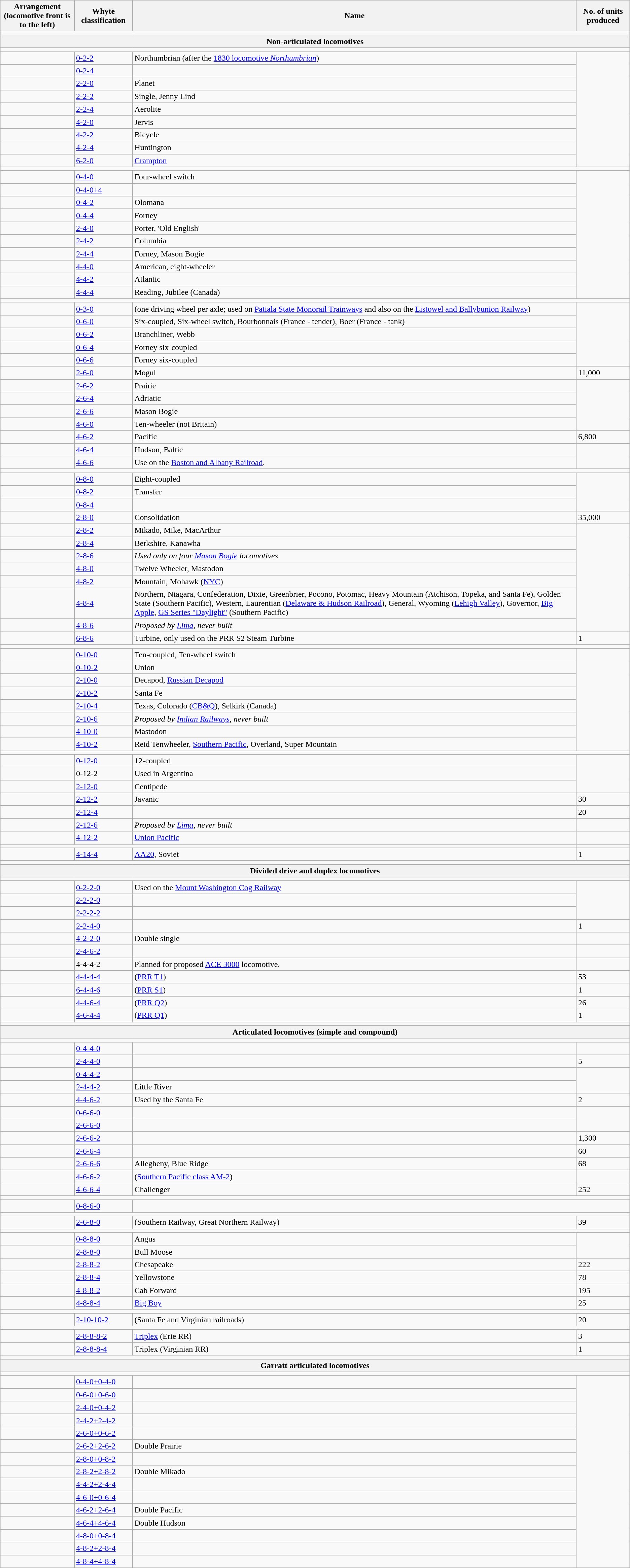<table class="wikitable">
<tr>
<th>Arrangement<br>(locomotive front is to the left)</th>
<th>Whyte classification</th>
<th>Name</th>
<th>No. of units produced</th>
</tr>
<tr>
<td colspan="4"></td>
</tr>
<tr>
<th colspan="4">Non-articulated locomotives</th>
</tr>
<tr>
<td colspan="4"></td>
</tr>
<tr>
<td></td>
<td><a href='#'>0-2-2</a></td>
<td>Northumbrian (after the  <a href='#'>1830 locomotive <em>Northumbrian</em></a>)</td>
</tr>
<tr>
<td></td>
<td><a href='#'>0-2-4</a></td>
<td></td>
</tr>
<tr>
<td></td>
<td><a href='#'>2-2-0</a></td>
<td>Planet</td>
</tr>
<tr>
<td></td>
<td><a href='#'>2-2-2</a></td>
<td>Single, Jenny Lind</td>
</tr>
<tr>
<td></td>
<td><a href='#'>2-2-4</a></td>
<td>Aerolite</td>
</tr>
<tr>
<td></td>
<td><a href='#'>4-2-0</a></td>
<td>Jervis</td>
</tr>
<tr>
<td></td>
<td><a href='#'>4-2-2</a></td>
<td>Bicycle</td>
</tr>
<tr>
<td></td>
<td><a href='#'>4-2-4</a></td>
<td>Huntington</td>
</tr>
<tr>
<td></td>
<td><a href='#'>6-2-0</a></td>
<td><a href='#'>Crampton</a></td>
</tr>
<tr>
<td colspan="4"></td>
</tr>
<tr>
<td></td>
<td><a href='#'>0-4-0</a></td>
<td>Four-wheel switch</td>
</tr>
<tr>
<td></td>
<td><a href='#'>0-4-0+4</a></td>
<td></td>
</tr>
<tr>
<td></td>
<td><a href='#'>0-4-2</a></td>
<td>Olomana</td>
</tr>
<tr>
<td></td>
<td><a href='#'>0-4-4</a></td>
<td>Forney</td>
</tr>
<tr>
<td></td>
<td><a href='#'>2-4-0</a></td>
<td>Porter, 'Old English'</td>
</tr>
<tr>
<td></td>
<td><a href='#'>2-4-2</a></td>
<td>Columbia</td>
</tr>
<tr>
<td></td>
<td><a href='#'>2-4-4</a></td>
<td>Forney, Mason Bogie</td>
</tr>
<tr>
<td></td>
<td><a href='#'>4-4-0</a></td>
<td>American, eight-wheeler</td>
</tr>
<tr>
<td></td>
<td><a href='#'>4-4-2</a></td>
<td>Atlantic</td>
</tr>
<tr>
<td></td>
<td><a href='#'>4-4-4</a></td>
<td>Reading, Jubilee (Canada)</td>
</tr>
<tr>
<td colspan="4"></td>
</tr>
<tr>
<td></td>
<td><a href='#'>0-3-0</a></td>
<td>(one driving wheel per axle; used on <a href='#'>Patiala State Monorail Trainways</a> and also on the <a href='#'>Listowel and Ballybunion Railway</a>)</td>
</tr>
<tr>
<td></td>
<td><a href='#'>0-6-0</a></td>
<td>Six-coupled, Six-wheel switch, Bourbonnais (France - tender), Boer (France - tank)</td>
</tr>
<tr>
<td></td>
<td><a href='#'>0-6-2</a></td>
<td>Branchliner, Webb</td>
</tr>
<tr>
<td></td>
<td><a href='#'>0-6-4</a></td>
<td>Forney six-coupled</td>
</tr>
<tr>
<td></td>
<td><a href='#'>0-6-6</a></td>
<td>Forney six-coupled</td>
</tr>
<tr>
<td></td>
<td><a href='#'>2-6-0</a></td>
<td>Mogul</td>
<td>11,000</td>
</tr>
<tr>
<td></td>
<td><a href='#'>2-6-2</a></td>
<td>Prairie</td>
</tr>
<tr>
<td></td>
<td><a href='#'>2-6-4</a></td>
<td>Adriatic</td>
</tr>
<tr>
<td></td>
<td><a href='#'>2-6-6</a></td>
<td>Mason Bogie</td>
</tr>
<tr>
<td></td>
<td><a href='#'>4-6-0</a></td>
<td>Ten-wheeler (not Britain)</td>
</tr>
<tr>
<td></td>
<td><a href='#'>4-6-2</a></td>
<td>Pacific</td>
<td>6,800</td>
</tr>
<tr>
<td></td>
<td><a href='#'>4-6-4</a></td>
<td>Hudson, Baltic</td>
</tr>
<tr>
<td></td>
<td><a href='#'>4-6-6</a></td>
<td>Use on the <a href='#'>Boston and Albany Railroad</a>.</td>
</tr>
<tr>
<td colspan="4"></td>
</tr>
<tr>
<td></td>
<td><a href='#'>0-8-0</a></td>
<td>Eight-coupled</td>
</tr>
<tr>
<td></td>
<td><a href='#'>0-8-2</a></td>
<td>Transfer</td>
</tr>
<tr>
<td></td>
<td><a href='#'>0-8-4</a></td>
<td></td>
</tr>
<tr>
<td></td>
<td><a href='#'>2-8-0</a></td>
<td>Consolidation</td>
<td>35,000</td>
</tr>
<tr>
<td></td>
<td><a href='#'>2-8-2</a></td>
<td>Mikado, Mike, MacArthur</td>
</tr>
<tr>
<td></td>
<td><a href='#'>2-8-4</a></td>
<td>Berkshire, Kanawha</td>
</tr>
<tr>
<td></td>
<td><a href='#'>2-8-6</a></td>
<td><em>Used only on four <a href='#'>Mason Bogie</a> locomotives</em></td>
</tr>
<tr>
<td></td>
<td><a href='#'>4-8-0</a></td>
<td>Twelve Wheeler, Mastodon</td>
</tr>
<tr>
<td></td>
<td><a href='#'>4-8-2</a></td>
<td>Mountain, Mohawk (<a href='#'>NYC</a>)</td>
</tr>
<tr>
<td></td>
<td><a href='#'>4-8-4</a></td>
<td>Northern, Niagara, Confederation, Dixie, Greenbrier, Pocono, Potomac, Heavy Mountain (Atchison, Topeka, and Santa Fe), Golden State (Southern Pacific), Western, Laurentian (<a href='#'>Delaware & Hudson Railroad</a>), General, Wyoming (<a href='#'>Lehigh Valley</a>), Governor, <a href='#'>Big Apple</a>, <a href='#'>GS Series "Daylight"</a> (Southern Pacific)</td>
</tr>
<tr>
<td></td>
<td><a href='#'>4-8-6</a></td>
<td><em>Proposed by <a href='#'>Lima</a>, never built</em></td>
</tr>
<tr>
<td></td>
<td><a href='#'>6-8-6</a></td>
<td>Turbine, only used on the PRR S2 Steam Turbine</td>
<td>1</td>
</tr>
<tr>
<td colspan="4"></td>
</tr>
<tr>
<td></td>
<td><a href='#'>0-10-0</a></td>
<td>Ten-coupled, Ten-wheel switch</td>
</tr>
<tr>
<td></td>
<td><a href='#'>0-10-2</a></td>
<td>Union</td>
</tr>
<tr>
<td></td>
<td><a href='#'>2-10-0</a></td>
<td>Decapod, <a href='#'>Russian Decapod</a></td>
</tr>
<tr>
<td></td>
<td><a href='#'>2-10-2</a></td>
<td>Santa Fe</td>
</tr>
<tr>
<td></td>
<td><a href='#'>2-10-4</a></td>
<td>Texas, Colorado (<a href='#'>CB&Q</a>), Selkirk (Canada)</td>
</tr>
<tr>
<td></td>
<td><a href='#'>2-10-6</a></td>
<td><em>Proposed by <a href='#'>Indian Railways</a>, never built</em></td>
</tr>
<tr>
<td></td>
<td><a href='#'>4-10-0</a></td>
<td>Mastodon</td>
</tr>
<tr>
<td></td>
<td><a href='#'>4-10-2</a></td>
<td>Reid Tenwheeler, <a href='#'>Southern Pacific</a>, Overland, Super Mountain</td>
</tr>
<tr>
<td colspan="4"></td>
</tr>
<tr>
<td></td>
<td><a href='#'>0-12-0</a></td>
<td>12-coupled</td>
</tr>
<tr>
<td></td>
<td>0-12-2</td>
<td>Used in Argentina</td>
</tr>
<tr>
<td></td>
<td><a href='#'>2-12-0</a></td>
<td>Centipede</td>
</tr>
<tr>
<td></td>
<td><a href='#'>2-12-2</a></td>
<td>Javanic</td>
<td>30</td>
</tr>
<tr>
<td></td>
<td><a href='#'>2-12-4</a></td>
<td></td>
<td>20</td>
</tr>
<tr>
<td></td>
<td><a href='#'>2-12-6</a></td>
<td><em>Proposed by <a href='#'>Lima</a>, never built</em></td>
</tr>
<tr>
<td></td>
<td><a href='#'>4-12-2</a></td>
<td><a href='#'>Union Pacific</a></td>
<td></td>
</tr>
<tr>
<td colspan="3"></td>
</tr>
<tr>
<td></td>
<td><a href='#'>4-14-4</a></td>
<td><a href='#'>AA20</a>, Soviet</td>
<td>1</td>
</tr>
<tr>
<td colspan="4"></td>
</tr>
<tr>
<th colspan="4">Divided drive and duplex locomotives</th>
</tr>
<tr>
<td colspan="4"></td>
</tr>
<tr>
<td></td>
<td><a href='#'>0-2-2-0</a></td>
<td>Used on the <a href='#'>Mount Washington Cog Railway</a></td>
</tr>
<tr>
<td></td>
<td><a href='#'>2-2-2-0</a></td>
<td></td>
</tr>
<tr>
<td></td>
<td><a href='#'>2-2-2-2</a></td>
<td></td>
</tr>
<tr>
<td></td>
<td><a href='#'>2-2-4-0</a></td>
<td></td>
<td>1</td>
</tr>
<tr>
<td></td>
<td><a href='#'>4-2-2-0</a></td>
<td>Double single</td>
</tr>
<tr>
<td></td>
<td><a href='#'>2-4-6-2</a></td>
<td></td>
<td></td>
</tr>
<tr>
<td></td>
<td>4-4-4-2</td>
<td>Planned for proposed <a href='#'>ACE 3000</a> locomotive.</td>
</tr>
<tr>
<td></td>
<td><a href='#'>4-4-4-4</a></td>
<td>(<a href='#'>PRR T1</a>)</td>
<td>53</td>
</tr>
<tr>
<td></td>
<td><a href='#'>6-4-4-6</a></td>
<td>(<a href='#'>PRR S1</a>)</td>
<td>1</td>
</tr>
<tr>
<td></td>
<td><a href='#'>4-4-6-4</a></td>
<td>(<a href='#'>PRR Q2</a>)</td>
<td>26</td>
</tr>
<tr>
<td></td>
<td><a href='#'>4-6-4-4</a></td>
<td>(<a href='#'>PRR Q1</a>)</td>
<td>1</td>
</tr>
<tr>
<td colspan="4"></td>
</tr>
<tr>
<th colspan="4">Articulated locomotives (simple and compound)</th>
</tr>
<tr>
<td colspan="4"></td>
</tr>
<tr>
<td></td>
<td><a href='#'>0-4-4-0</a></td>
<td></td>
</tr>
<tr>
<td> </td>
<td><a href='#'>2-4-4-0</a></td>
<td></td>
<td>5</td>
</tr>
<tr>
<td> </td>
<td><a href='#'>0-4-4-2</a></td>
<td></td>
</tr>
<tr>
<td></td>
<td><a href='#'>2-4-4-2</a></td>
<td>Little River</td>
</tr>
<tr>
<td></td>
<td><a href='#'>4-4-6-2</a></td>
<td>Used by the Santa Fe</td>
<td>2</td>
</tr>
<tr>
<td></td>
<td><a href='#'>0-6-6-0</a></td>
<td></td>
</tr>
<tr>
<td></td>
<td><a href='#'>2-6-6-0</a></td>
<td></td>
</tr>
<tr>
<td></td>
<td><a href='#'>2-6-6-2</a></td>
<td></td>
<td>1,300</td>
</tr>
<tr>
<td></td>
<td><a href='#'>2-6-6-4</a></td>
<td></td>
<td>60</td>
</tr>
<tr>
<td></td>
<td><a href='#'>2-6-6-6</a></td>
<td>Allegheny, Blue Ridge</td>
<td>68</td>
</tr>
<tr>
<td></td>
<td><a href='#'>4-6-6-2</a></td>
<td>(<a href='#'>Southern Pacific class AM-2</a>)</td>
</tr>
<tr>
<td></td>
<td><a href='#'>4-6-6-4</a></td>
<td>Challenger</td>
<td>252</td>
</tr>
<tr>
<td colspan="4"></td>
</tr>
<tr>
<td></td>
<td><a href='#'>0-8-6-0</a></td>
</tr>
<tr>
<td colspan="4"></td>
</tr>
<tr>
<td></td>
<td><a href='#'>2-6-8-0</a></td>
<td>(Southern Railway, Great Northern Railway)</td>
<td>39</td>
</tr>
<tr>
<td colspan="4"></td>
</tr>
<tr>
<td></td>
<td><a href='#'>0-8-8-0</a></td>
<td>Angus</td>
</tr>
<tr>
<td></td>
<td><a href='#'>2-8-8-0</a></td>
<td>Bull Moose</td>
</tr>
<tr>
<td></td>
<td><a href='#'>2-8-8-2</a></td>
<td>Chesapeake</td>
<td>222</td>
</tr>
<tr>
<td></td>
<td><a href='#'>2-8-8-4</a></td>
<td>Yellowstone</td>
<td>78</td>
</tr>
<tr>
<td></td>
<td><a href='#'>4-8-8-2</a></td>
<td>Cab Forward</td>
<td>195</td>
</tr>
<tr>
<td></td>
<td><a href='#'>4-8-8-4</a></td>
<td><a href='#'>Big Boy</a></td>
<td>25</td>
</tr>
<tr>
<td colspan="4"></td>
</tr>
<tr>
<td></td>
<td><a href='#'>2-10-10-2</a></td>
<td>(Santa Fe and Virginian railroads)</td>
<td>20</td>
</tr>
<tr>
<td colspan="4"></td>
</tr>
<tr>
<td></td>
<td><a href='#'>2-8-8-8-2</a></td>
<td><a href='#'>Triplex</a> (Erie RR)</td>
<td>3</td>
</tr>
<tr>
<td></td>
<td><a href='#'>2-8-8-8-4</a></td>
<td>Triplex (Virginian RR)</td>
<td>1</td>
</tr>
<tr>
<td colspan="4"></td>
</tr>
<tr>
<th colspan="4">Garratt articulated locomotives</th>
</tr>
<tr>
<td colspan="4"></td>
</tr>
<tr>
<td></td>
<td><a href='#'>0-4-0+0-4-0</a></td>
<td></td>
</tr>
<tr>
<td></td>
<td><a href='#'>0-6-0+0-6-0</a></td>
<td></td>
</tr>
<tr>
<td></td>
<td><a href='#'>2-4-0+0-4-2</a></td>
<td></td>
</tr>
<tr>
<td></td>
<td><a href='#'>2-4-2+2-4-2</a></td>
<td></td>
</tr>
<tr>
<td></td>
<td><a href='#'>2-6-0+0-6-2</a></td>
<td></td>
</tr>
<tr>
<td></td>
<td><a href='#'>2-6-2+2-6-2</a></td>
<td>Double Prairie</td>
</tr>
<tr>
<td></td>
<td><a href='#'>2-8-0+0-8-2</a></td>
<td></td>
</tr>
<tr>
<td></td>
<td><a href='#'>2-8-2+2-8-2</a></td>
<td>Double Mikado</td>
</tr>
<tr>
<td></td>
<td><a href='#'>4-4-2+2-4-4</a></td>
<td></td>
</tr>
<tr>
<td></td>
<td><a href='#'>4-6-0+0-6-4</a></td>
<td></td>
</tr>
<tr>
<td></td>
<td><a href='#'>4-6-2+2-6-4</a></td>
<td>Double Pacific</td>
</tr>
<tr>
<td></td>
<td><a href='#'>4-6-4+4-6-4</a></td>
<td>Double Hudson</td>
</tr>
<tr>
<td></td>
<td><a href='#'>4-8-0+0-8-4</a></td>
<td></td>
</tr>
<tr>
<td></td>
<td><a href='#'>4-8-2+2-8-4</a></td>
<td></td>
</tr>
<tr>
<td></td>
<td><a href='#'>4-8-4+4-8-4</a></td>
<td></td>
</tr>
</table>
